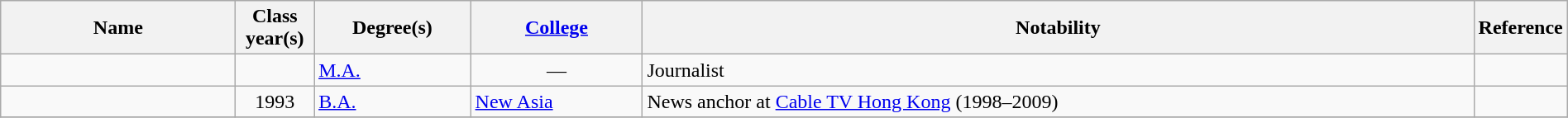<table class="wikitable sortable" style="width:100%">
<tr>
<th style="width:15%;">Name</th>
<th style="width:5%;">Class year(s)</th>
<th style="width:10%;">Degree(s)</th>
<th style="width:;"><a href='#'>College</a></th>
<th style="width:*;" class="unsortable">Notability</th>
<th style="width:5%;" class="unsortable">Reference</th>
</tr>
<tr>
<td></td>
<td style="text-align:center;"></td>
<td><a href='#'>M.A.</a></td>
<td style="text-align:center;">—</td>
<td>Journalist</td>
<td style="text-align:center;"></td>
</tr>
<tr>
<td></td>
<td style="text-align:center;">1993</td>
<td><a href='#'>B.A.</a></td>
<td><a href='#'>New Asia</a></td>
<td>News anchor at <a href='#'>Cable TV Hong Kong</a> (1998–2009)</td>
<td style="text-align:center;"></td>
</tr>
<tr>
</tr>
</table>
